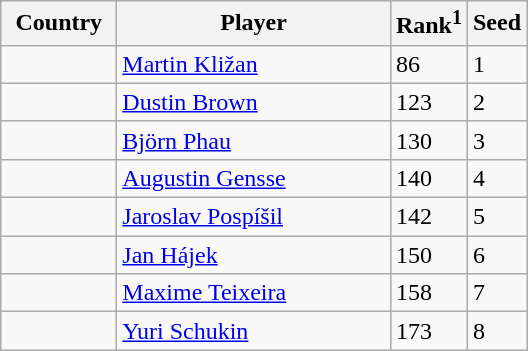<table class="sortable wikitable">
<tr>
<th width="70">Country</th>
<th width="175">Player</th>
<th>Rank<sup>1</sup></th>
<th>Seed</th>
</tr>
<tr>
<td></td>
<td><a href='#'>Martin Kližan</a></td>
<td>86</td>
<td>1</td>
</tr>
<tr>
<td></td>
<td><a href='#'>Dustin Brown</a></td>
<td>123</td>
<td>2</td>
</tr>
<tr>
<td></td>
<td><a href='#'>Björn Phau</a></td>
<td>130</td>
<td>3</td>
</tr>
<tr>
<td></td>
<td><a href='#'>Augustin Gensse</a></td>
<td>140</td>
<td>4</td>
</tr>
<tr>
<td></td>
<td><a href='#'>Jaroslav Pospíšil</a></td>
<td>142</td>
<td>5</td>
</tr>
<tr>
<td></td>
<td><a href='#'>Jan Hájek</a></td>
<td>150</td>
<td>6</td>
</tr>
<tr>
<td></td>
<td><a href='#'>Maxime Teixeira</a></td>
<td>158</td>
<td>7</td>
</tr>
<tr>
<td></td>
<td><a href='#'>Yuri Schukin</a></td>
<td>173</td>
<td>8</td>
</tr>
</table>
